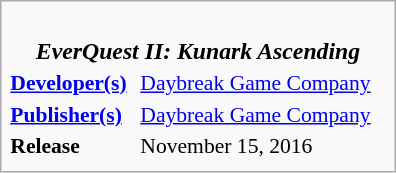<table class="infobox" style="float:right; width:264px; font-size:90%;">
<tr>
<td colspan=2 style="font-size:110%; text-align:center;"><br><strong><em>EverQuest II: Kunark Ascending</em></strong><br></td>
</tr>
<tr>
<td><strong><a href='#'>Developer(s)</a></strong></td>
<td><a href='#'>Daybreak Game Company</a></td>
</tr>
<tr>
<td><strong><a href='#'>Publisher(s)</a></strong></td>
<td><a href='#'>Daybreak Game Company</a></td>
</tr>
<tr>
<td><strong>Release</strong></td>
<td>November 15, 2016</td>
</tr>
<tr>
</tr>
</table>
